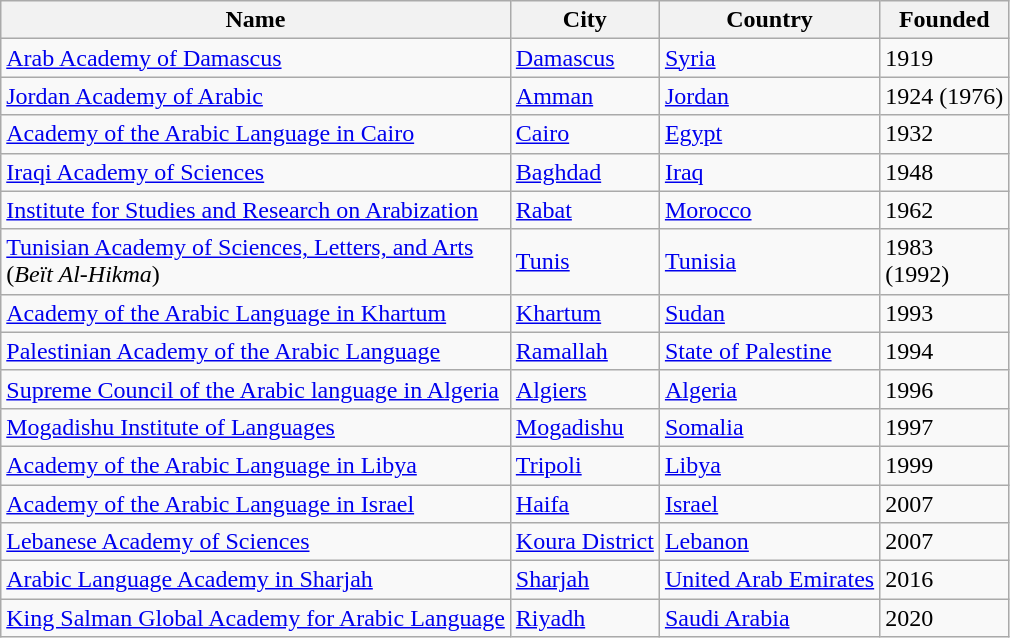<table class="wikitable sortable">
<tr>
<th>Name</th>
<th>City</th>
<th>Country</th>
<th>Founded</th>
</tr>
<tr>
<td><a href='#'>Arab Academy of Damascus</a></td>
<td><a href='#'>Damascus</a></td>
<td><a href='#'>Syria</a></td>
<td>1919</td>
</tr>
<tr>
<td><a href='#'>Jordan Academy of Arabic</a></td>
<td><a href='#'>Amman</a></td>
<td><a href='#'>Jordan</a></td>
<td>1924 (1976)</td>
</tr>
<tr>
<td><a href='#'>Academy of the Arabic Language in Cairo</a></td>
<td><a href='#'>Cairo</a></td>
<td><a href='#'>Egypt</a></td>
<td>1932</td>
</tr>
<tr>
<td><a href='#'>Iraqi Academy of Sciences</a></td>
<td><a href='#'>Baghdad</a></td>
<td><a href='#'>Iraq</a></td>
<td>1948</td>
</tr>
<tr>
<td><a href='#'>Institute for Studies and Research on Arabization</a></td>
<td><a href='#'>Rabat</a></td>
<td><a href='#'>Morocco</a></td>
<td>1962</td>
</tr>
<tr>
<td><a href='#'>Tunisian Academy of Sciences, Letters, and Arts</a><br>(<em>Beït Al-Hikma</em>)</td>
<td><a href='#'>Tunis</a></td>
<td><a href='#'>Tunisia</a></td>
<td>1983<br>(1992)</td>
</tr>
<tr>
<td><a href='#'>Academy of the Arabic Language in Khartum</a></td>
<td><a href='#'>Khartum</a></td>
<td><a href='#'>Sudan</a></td>
<td>1993</td>
</tr>
<tr>
<td><a href='#'>Palestinian Academy of the Arabic Language</a></td>
<td><a href='#'>Ramallah</a></td>
<td><a href='#'>State of Palestine</a></td>
<td>1994</td>
</tr>
<tr>
<td><a href='#'>Supreme Council of the Arabic language in Algeria</a></td>
<td><a href='#'>Algiers</a></td>
<td><a href='#'>Algeria</a></td>
<td>1996</td>
</tr>
<tr>
<td><a href='#'>Mogadishu Institute of Languages</a></td>
<td><a href='#'>Mogadishu</a></td>
<td><a href='#'>Somalia</a></td>
<td>1997</td>
</tr>
<tr>
<td><a href='#'>Academy of the Arabic Language in Libya</a></td>
<td><a href='#'>Tripoli</a></td>
<td><a href='#'>Libya</a></td>
<td>1999</td>
</tr>
<tr>
<td><a href='#'>Academy of the Arabic Language in Israel</a></td>
<td><a href='#'>Haifa</a></td>
<td><a href='#'>Israel</a></td>
<td>2007</td>
</tr>
<tr>
<td><a href='#'>Lebanese Academy of Sciences</a></td>
<td><a href='#'>Koura District</a></td>
<td><a href='#'>Lebanon</a></td>
<td>2007</td>
</tr>
<tr>
<td><a href='#'>Arabic Language Academy in Sharjah</a></td>
<td><a href='#'>Sharjah</a></td>
<td><a href='#'>United Arab Emirates</a></td>
<td>2016</td>
</tr>
<tr>
<td><a href='#'>King Salman Global Academy for Arabic Language</a></td>
<td><a href='#'>Riyadh</a></td>
<td><a href='#'>Saudi Arabia</a></td>
<td>2020</td>
</tr>
</table>
